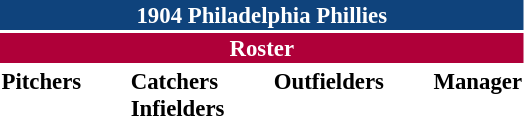<table class="toccolours" style="font-size: 95%;">
<tr>
<th colspan="10" style="background-color: #0f437c; color: white; text-align: center;">1904 Philadelphia Phillies</th>
</tr>
<tr>
<td colspan="10" style="background-color: #af0039; color: white; text-align: center;"><strong>Roster</strong></td>
</tr>
<tr>
<td valign="top"><strong>Pitchers</strong><br>








</td>
<td width="25px"></td>
<td valign="top"><strong>Catchers</strong><br>



<strong>Infielders</strong>









</td>
<td width="25px"></td>
<td valign="top"><strong>Outfielders</strong><br>





</td>
<td width="25px"></td>
<td valign="top"><strong>Manager</strong><br></td>
</tr>
</table>
